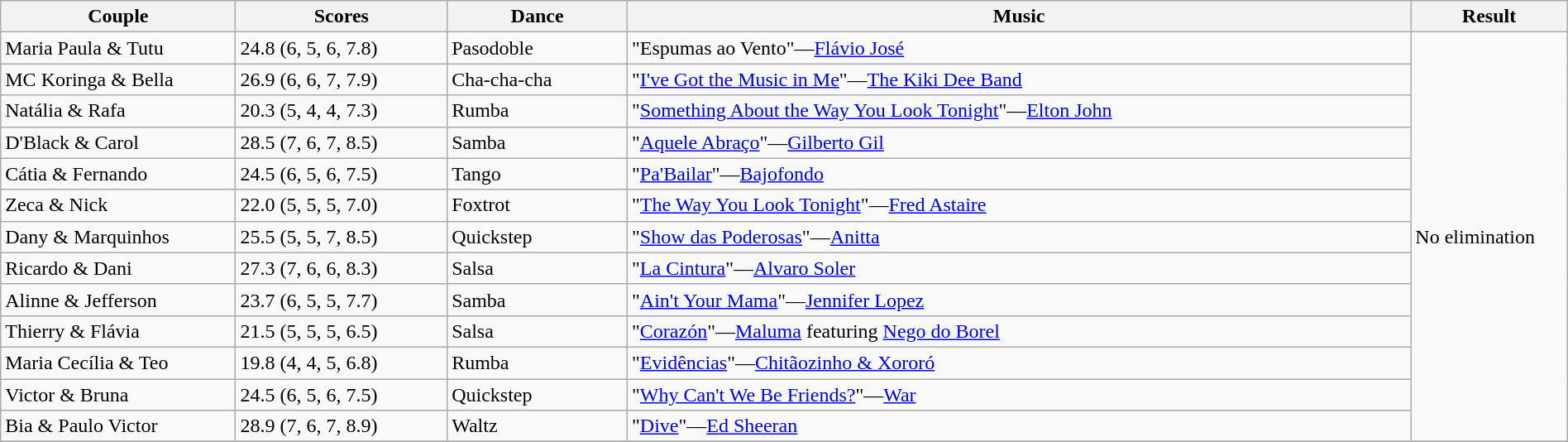<table class="wikitable sortable" style="width:100%;">
<tr>
<th width="15.0%">Couple</th>
<th width="13.5%">Scores</th>
<th width="11.5%">Dance</th>
<th width="50.0%">Music</th>
<th width="10.0%">Result</th>
</tr>
<tr>
<td>Maria Paula & Tutu</td>
<td>24.8 (6, 5, 6, 7.8)</td>
<td>Pasodoble</td>
<td>"Espumas ao Vento"—<a href='#'>Flávio José</a></td>
<td rowspan=13>No elimination</td>
</tr>
<tr>
<td>MC Koringa & Bella</td>
<td>26.9 (6, 6, 7, 7.9)</td>
<td>Cha-cha-cha</td>
<td>"<a href='#'>I've Got the Music in Me</a>"—<a href='#'>The Kiki Dee Band</a></td>
</tr>
<tr>
<td>Natália & Rafa</td>
<td>20.3 (5, 4, 4, 7.3)</td>
<td>Rumba</td>
<td>"<a href='#'>Something About the Way You Look Tonight</a>"—<a href='#'>Elton John</a></td>
</tr>
<tr>
<td>D'Black & Carol</td>
<td>28.5 (7, 6, 7, 8.5)</td>
<td>Samba</td>
<td>"<a href='#'>Aquele Abraço</a>"—<a href='#'>Gilberto Gil</a></td>
</tr>
<tr>
<td>Cátia & Fernando</td>
<td>24.5 (6, 5, 6, 7.5)</td>
<td>Tango</td>
<td>"<a href='#'>Pa'Bailar</a>"—<a href='#'>Bajofondo</a></td>
</tr>
<tr>
<td>Zeca & Nick</td>
<td>22.0 (5, 5, 5, 7.0)</td>
<td>Foxtrot</td>
<td>"<a href='#'>The Way You Look Tonight</a>"—<a href='#'>Fred Astaire</a></td>
</tr>
<tr>
<td>Dany & Marquinhos</td>
<td>25.5 (5, 5, 7, 8.5)</td>
<td>Quickstep</td>
<td>"<a href='#'>Show das Poderosas</a>"—<a href='#'>Anitta</a></td>
</tr>
<tr>
<td>Ricardo & Dani</td>
<td>27.3 (7, 6, 6, 8.3)</td>
<td>Salsa</td>
<td>"<a href='#'>La Cintura</a>"—<a href='#'>Alvaro Soler</a></td>
</tr>
<tr>
<td>Alinne & Jefferson</td>
<td>23.7 (6, 5, 5, 7.7)</td>
<td>Samba</td>
<td>"<a href='#'>Ain't Your Mama</a>"—<a href='#'>Jennifer Lopez</a></td>
</tr>
<tr>
<td>Thierry & Flávia</td>
<td>21.5 (5, 5, 5, 6.5)</td>
<td>Salsa</td>
<td>"<a href='#'>Corazón</a>"—<a href='#'>Maluma</a> featuring <a href='#'>Nego do Borel</a></td>
</tr>
<tr>
<td>Maria Cecília & Teo</td>
<td>19.8 (4, 4, 5, 6.8)</td>
<td>Rumba</td>
<td>"<a href='#'>Evidências</a>"—<a href='#'>Chitãozinho & Xororó</a></td>
</tr>
<tr>
<td>Victor & Bruna</td>
<td>24.5 (6, 5, 6, 7.5)</td>
<td>Quickstep</td>
<td>"<a href='#'>Why Can't We Be Friends?</a>"—<a href='#'>War</a></td>
</tr>
<tr>
<td>Bia & Paulo Victor</td>
<td>28.9 (7, 6, 7, 8.9)</td>
<td>Waltz</td>
<td>"<a href='#'>Dive</a>"—<a href='#'>Ed Sheeran</a></td>
</tr>
<tr>
</tr>
</table>
